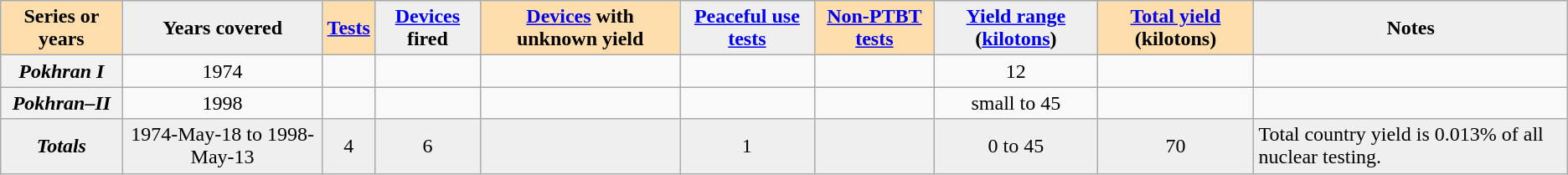<table class="wikitable sortable" style="text-align:center;">
<tr>
<th style="background:#ffdead;">Series or years</th>
<th style="background:#efefef;">Years covered</th>
<th style="background:#ffdead;"><a href='#'>Tests</a></th>
<th style="background:#efefef;"><a href='#'>Devices</a> fired</th>
<th style="background:#ffdead;"><a href='#'>Devices</a> with unknown yield</th>
<th style="background:#efefef;"><a href='#'>Peaceful use tests</a></th>
<th style="background:#ffdead;"><a href='#'>Non-PTBT tests</a></th>
<th style="background:#efefef;" class="unsortable"><a href='#'>Yield range</a> (<a href='#'>kilotons</a>) </th>
<th style="background:#ffdead;"><a href='#'>Total yield</a> (kilotons) </th>
<th style="background:#efefef; text-align:center;" class="unsortable">Notes</th>
</tr>
<tr>
<th><em>Pokhran I</em></th>
<td>1974</td>
<td></td>
<td></td>
<td></td>
<td></td>
<td></td>
<td>12</td>
<td></td>
<td style="text-align:left;"></td>
</tr>
<tr>
<th><em>Pokhran–II</em></th>
<td>1998</td>
<td></td>
<td></td>
<td></td>
<td></td>
<td></td>
<td>small to 45</td>
<td></td>
<td style="text-align:left;"></td>
</tr>
<tr class="sortbottom">
<th style="background:#efefef;"><em>Totals</em></th>
<td style="background:#efefef;">1974-May-18 to 1998-May-13</td>
<td style="background:#efefef;">4</td>
<td style="background:#efefef;">6</td>
<td style="background:#efefef;"></td>
<td style="background:#efefef;">1</td>
<td style="background:#efefef;"></td>
<td style="background:#efefef;">0 to 45</td>
<td style="background:#efefef;">70</td>
<td style="background:#efefef;text-align:left;">Total country yield is 0.013% of all nuclear testing.</td>
</tr>
</table>
